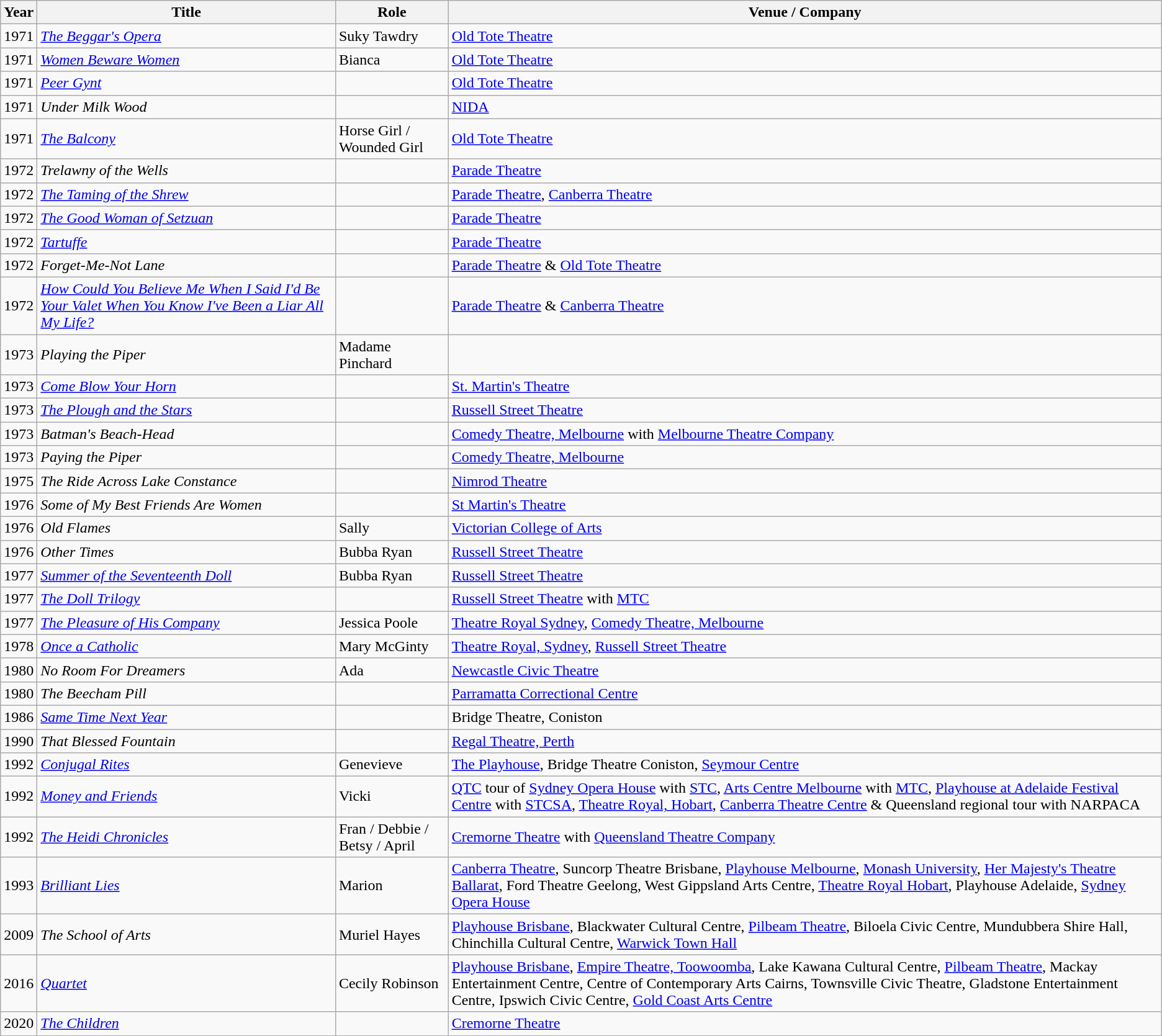<table class="wikitable sortable">
<tr>
<th>Year</th>
<th>Title</th>
<th>Role</th>
<th>Venue / Company</th>
</tr>
<tr>
<td>1971</td>
<td><em><a href='#'>The Beggar's Opera</a></em></td>
<td>Suky Tawdry</td>
<td><a href='#'>Old Tote Theatre</a></td>
</tr>
<tr>
<td>1971</td>
<td><em><a href='#'>Women Beware Women</a></em></td>
<td>Bianca</td>
<td><a href='#'>Old Tote Theatre</a></td>
</tr>
<tr>
<td>1971</td>
<td><em><a href='#'>Peer Gynt</a></em></td>
<td></td>
<td><a href='#'>Old Tote Theatre</a></td>
</tr>
<tr>
<td>1971</td>
<td><em>Under Milk Wood</em></td>
<td></td>
<td><a href='#'>NIDA</a></td>
</tr>
<tr>
<td>1971</td>
<td><em><a href='#'>The Balcony</a></em></td>
<td>Horse Girl / Wounded Girl</td>
<td><a href='#'>Old Tote Theatre</a></td>
</tr>
<tr>
<td>1972</td>
<td><em>Trelawny of the Wells</em></td>
<td></td>
<td><a href='#'>Parade Theatre</a></td>
</tr>
<tr>
<td>1972</td>
<td><em><a href='#'>The Taming of the Shrew</a></em></td>
<td></td>
<td><a href='#'>Parade Theatre</a>, <a href='#'>Canberra Theatre</a></td>
</tr>
<tr>
<td>1972</td>
<td><em><a href='#'>The Good Woman of Setzuan</a></em></td>
<td></td>
<td><a href='#'>Parade Theatre</a></td>
</tr>
<tr>
<td>1972</td>
<td><em><a href='#'>Tartuffe</a></em></td>
<td></td>
<td><a href='#'>Parade Theatre</a></td>
</tr>
<tr>
<td>1972</td>
<td><em>Forget-Me-Not Lane</em></td>
<td></td>
<td><a href='#'>Parade Theatre</a> & <a href='#'>Old Tote Theatre</a></td>
</tr>
<tr>
<td>1972</td>
<td><em><a href='#'>How Could You Believe Me When I Said I'd Be Your Valet When You Know I've Been a Liar All My Life?</a></em></td>
<td></td>
<td><a href='#'>Parade Theatre</a> & <a href='#'>Canberra Theatre</a></td>
</tr>
<tr>
<td>1973</td>
<td><em>Playing the Piper</em></td>
<td>Madame Pinchard</td>
<td></td>
</tr>
<tr>
<td>1973</td>
<td><em><a href='#'>Come Blow Your Horn</a></em></td>
<td></td>
<td><a href='#'>St. Martin's Theatre</a></td>
</tr>
<tr>
<td>1973</td>
<td><em><a href='#'>The Plough and the Stars</a></em></td>
<td></td>
<td><a href='#'>Russell Street Theatre</a></td>
</tr>
<tr>
<td>1973</td>
<td><em>Batman's Beach-Head</em></td>
<td></td>
<td><a href='#'>Comedy Theatre, Melbourne</a> with <a href='#'>Melbourne Theatre Company</a></td>
</tr>
<tr>
<td>1973</td>
<td><em>Paying the Piper</em></td>
<td></td>
<td><a href='#'>Comedy Theatre, Melbourne</a></td>
</tr>
<tr>
<td>1975</td>
<td><em>The Ride Across Lake Constance</em></td>
<td></td>
<td><a href='#'>Nimrod Theatre</a></td>
</tr>
<tr>
<td>1976</td>
<td><em>Some of My Best Friends Are Women</em></td>
<td></td>
<td><a href='#'>St Martin's Theatre</a></td>
</tr>
<tr>
<td>1976</td>
<td><em>Old Flames</em></td>
<td>Sally</td>
<td><a href='#'>Victorian College of Arts</a></td>
</tr>
<tr>
<td>1976</td>
<td><em>Other Times</em></td>
<td>Bubba Ryan</td>
<td><a href='#'>Russell Street Theatre</a></td>
</tr>
<tr>
<td>1977</td>
<td><em><a href='#'>Summer of the Seventeenth Doll</a></em></td>
<td>Bubba Ryan</td>
<td><a href='#'>Russell Street Theatre</a></td>
</tr>
<tr>
<td>1977</td>
<td><em><a href='#'>The Doll Trilogy</a></em></td>
<td></td>
<td><a href='#'>Russell Street Theatre</a> with <a href='#'>MTC</a></td>
</tr>
<tr>
<td>1977</td>
<td><em><a href='#'>The Pleasure of His Company</a></em></td>
<td>Jessica Poole</td>
<td><a href='#'>Theatre Royal Sydney</a>, <a href='#'>Comedy Theatre, Melbourne</a><br></td>
</tr>
<tr>
<td>1978</td>
<td><em><a href='#'>Once a Catholic</a></em></td>
<td>Mary McGinty</td>
<td><a href='#'>Theatre Royal, Sydney</a>, <a href='#'>Russell Street Theatre</a></td>
</tr>
<tr>
<td>1980</td>
<td><em>No Room For Dreamers</em></td>
<td>Ada</td>
<td><a href='#'>Newcastle Civic Theatre</a></td>
</tr>
<tr>
<td>1980</td>
<td><em>The Beecham Pill</em></td>
<td></td>
<td><a href='#'>Parramatta Correctional Centre</a></td>
</tr>
<tr>
<td>1986</td>
<td><em><a href='#'>Same Time Next Year</a></em></td>
<td></td>
<td>Bridge Theatre, Coniston</td>
</tr>
<tr>
<td>1990</td>
<td><em>That Blessed Fountain</em></td>
<td></td>
<td><a href='#'>Regal Theatre, Perth</a></td>
</tr>
<tr>
<td>1992</td>
<td><em><a href='#'>Conjugal Rites</a></em></td>
<td>Genevieve</td>
<td><a href='#'>The Playhouse</a>, Bridge Theatre Coniston, <a href='#'>Seymour Centre</a></td>
</tr>
<tr>
<td>1992</td>
<td><em><a href='#'>Money and Friends</a></em></td>
<td>Vicki</td>
<td><a href='#'>QTC</a> tour of <a href='#'>Sydney Opera House</a> with <a href='#'>STC</a>, <a href='#'>Arts Centre Melbourne</a> with <a href='#'>MTC</a>, <a href='#'>Playhouse at Adelaide Festival Centre</a> with <a href='#'>STCSA</a>, <a href='#'>Theatre Royal, Hobart</a>, <a href='#'>Canberra Theatre Centre</a> & Queensland regional tour with NARPACA</td>
</tr>
<tr>
<td>1992</td>
<td><em><a href='#'>The Heidi Chronicles</a></em></td>
<td>Fran / Debbie / Betsy / April</td>
<td><a href='#'>Cremorne Theatre</a> with <a href='#'>Queensland Theatre Company</a></td>
</tr>
<tr>
<td>1993</td>
<td><em><a href='#'>Brilliant Lies</a></em></td>
<td>Marion</td>
<td><a href='#'>Canberra Theatre</a>, Suncorp Theatre Brisbane, <a href='#'>Playhouse Melbourne</a>, <a href='#'>Monash University</a>, <a href='#'>Her Majesty's Theatre Ballarat</a>, Ford Theatre Geelong, West Gippsland Arts Centre, <a href='#'>Theatre Royal Hobart</a>, Playhouse Adelaide, <a href='#'>Sydney Opera House</a></td>
</tr>
<tr>
<td>2009</td>
<td><em>The School of Arts</em></td>
<td>Muriel Hayes</td>
<td><a href='#'>Playhouse Brisbane</a>, Blackwater Cultural Centre, <a href='#'>Pilbeam Theatre</a>, Biloela Civic Centre, Mundubbera Shire Hall, Chinchilla Cultural Centre, <a href='#'>Warwick Town Hall</a></td>
</tr>
<tr>
<td>2016</td>
<td><em><a href='#'>Quartet</a></em></td>
<td>Cecily Robinson</td>
<td><a href='#'>Playhouse Brisbane</a>, <a href='#'>Empire Theatre, Toowoomba</a>, Lake Kawana Cultural Centre, <a href='#'>Pilbeam Theatre</a>, Mackay Entertainment Centre, Centre of Contemporary Arts Cairns, Townsville Civic Theatre, Gladstone Entertainment Centre, Ipswich Civic Centre, <a href='#'>Gold Coast Arts Centre</a></td>
</tr>
<tr>
<td>2020</td>
<td><em><a href='#'>The Children</a></em></td>
<td></td>
<td><a href='#'>Cremorne Theatre</a></td>
</tr>
</table>
